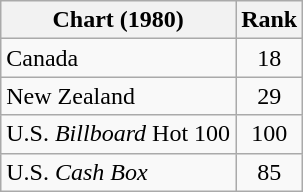<table class="wikitable sortable">
<tr>
<th>Chart (1980)</th>
<th>Rank</th>
</tr>
<tr>
<td>Canada</td>
<td style="text-align:center;">18</td>
</tr>
<tr>
<td>New Zealand</td>
<td style="text-align:center;">29</td>
</tr>
<tr>
<td>U.S. <em>Billboard</em> Hot 100</td>
<td style="text-align:center;">100</td>
</tr>
<tr>
<td>U.S. <em>Cash Box</em></td>
<td style="text-align:center;">85</td>
</tr>
</table>
